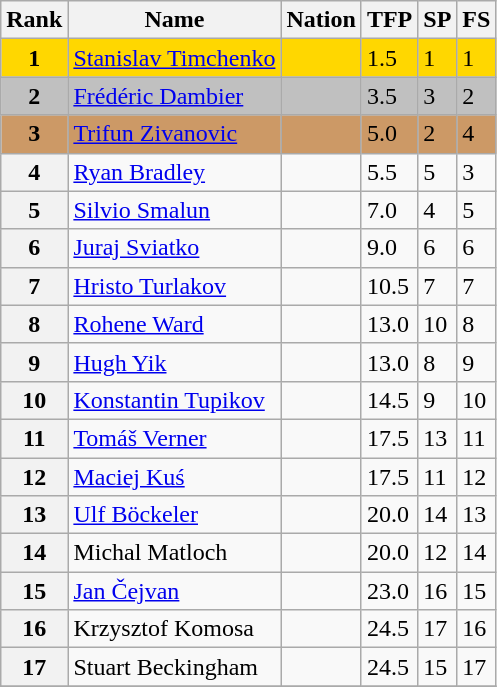<table class="wikitable">
<tr>
<th>Rank</th>
<th>Name</th>
<th>Nation</th>
<th>TFP</th>
<th>SP</th>
<th>FS</th>
</tr>
<tr bgcolor="gold">
<td align="center"><strong>1</strong></td>
<td><a href='#'>Stanislav Timchenko</a></td>
<td></td>
<td>1.5</td>
<td>1</td>
<td>1</td>
</tr>
<tr bgcolor="silver">
<td align="center"><strong>2</strong></td>
<td><a href='#'>Frédéric Dambier</a></td>
<td></td>
<td>3.5</td>
<td>3</td>
<td>2</td>
</tr>
<tr bgcolor="cc9966">
<td align="center"><strong>3</strong></td>
<td><a href='#'>Trifun Zivanovic</a></td>
<td></td>
<td>5.0</td>
<td>2</td>
<td>4</td>
</tr>
<tr>
<th>4</th>
<td><a href='#'>Ryan Bradley</a></td>
<td></td>
<td>5.5</td>
<td>5</td>
<td>3</td>
</tr>
<tr>
<th>5</th>
<td><a href='#'>Silvio Smalun</a></td>
<td></td>
<td>7.0</td>
<td>4</td>
<td>5</td>
</tr>
<tr>
<th>6</th>
<td><a href='#'>Juraj Sviatko</a></td>
<td></td>
<td>9.0</td>
<td>6</td>
<td>6</td>
</tr>
<tr>
<th>7</th>
<td><a href='#'>Hristo Turlakov</a></td>
<td></td>
<td>10.5</td>
<td>7</td>
<td>7</td>
</tr>
<tr>
<th>8</th>
<td><a href='#'>Rohene Ward</a></td>
<td></td>
<td>13.0</td>
<td>10</td>
<td>8</td>
</tr>
<tr>
<th>9</th>
<td><a href='#'>Hugh Yik</a></td>
<td></td>
<td>13.0</td>
<td>8</td>
<td>9</td>
</tr>
<tr>
<th>10</th>
<td><a href='#'>Konstantin Tupikov</a></td>
<td></td>
<td>14.5</td>
<td>9</td>
<td>10</td>
</tr>
<tr>
<th>11</th>
<td><a href='#'>Tomáš Verner</a></td>
<td></td>
<td>17.5</td>
<td>13</td>
<td>11</td>
</tr>
<tr>
<th>12</th>
<td><a href='#'>Maciej Kuś</a></td>
<td></td>
<td>17.5</td>
<td>11</td>
<td>12</td>
</tr>
<tr>
<th>13</th>
<td><a href='#'>Ulf Böckeler</a></td>
<td></td>
<td>20.0</td>
<td>14</td>
<td>13</td>
</tr>
<tr>
<th>14</th>
<td>Michal Matloch</td>
<td></td>
<td>20.0</td>
<td>12</td>
<td>14</td>
</tr>
<tr>
<th>15</th>
<td><a href='#'>Jan Čejvan</a></td>
<td></td>
<td>23.0</td>
<td>16</td>
<td>15</td>
</tr>
<tr>
<th>16</th>
<td>Krzysztof Komosa</td>
<td></td>
<td>24.5</td>
<td>17</td>
<td>16</td>
</tr>
<tr>
<th>17</th>
<td>Stuart Beckingham</td>
<td></td>
<td>24.5</td>
<td>15</td>
<td>17</td>
</tr>
<tr>
</tr>
</table>
